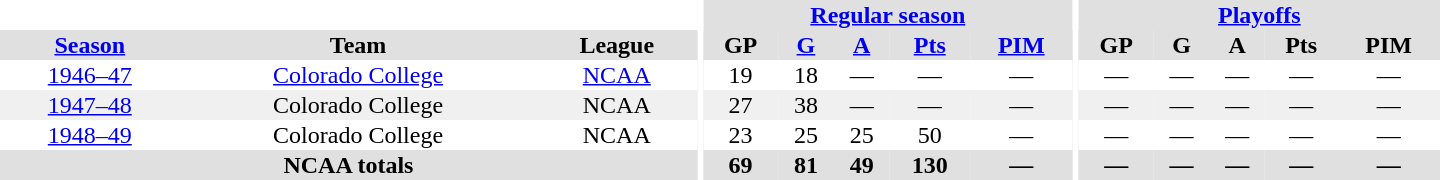<table border="0" cellpadding="1" cellspacing="0" style="text-align:center; width:60em">
<tr bgcolor="#e0e0e0">
<th colspan="3" bgcolor="#ffffff"></th>
<th rowspan="99" bgcolor="#ffffff"></th>
<th colspan="5"><a href='#'>Regular season</a></th>
<th rowspan="99" bgcolor="#ffffff"></th>
<th colspan="5"><a href='#'>Playoffs</a></th>
</tr>
<tr bgcolor="#e0e0e0">
<th><a href='#'>Season</a></th>
<th>Team</th>
<th>League</th>
<th>GP</th>
<th><a href='#'>G</a></th>
<th><a href='#'>A</a></th>
<th><a href='#'>Pts</a></th>
<th><a href='#'>PIM</a></th>
<th>GP</th>
<th>G</th>
<th>A</th>
<th>Pts</th>
<th>PIM</th>
</tr>
<tr>
<td><a href='#'>1946–47</a></td>
<td><a href='#'>Colorado College</a></td>
<td><a href='#'>NCAA</a></td>
<td>19</td>
<td>18</td>
<td>—</td>
<td>—</td>
<td>—</td>
<td>—</td>
<td>—</td>
<td>—</td>
<td>—</td>
<td>—</td>
</tr>
<tr bgcolor="#f0f0f0">
<td><a href='#'>1947–48</a></td>
<td>Colorado College</td>
<td>NCAA</td>
<td>27</td>
<td>38</td>
<td>—</td>
<td>—</td>
<td>—</td>
<td>—</td>
<td>—</td>
<td>—</td>
<td>—</td>
<td>—</td>
</tr>
<tr>
<td><a href='#'>1948–49</a></td>
<td>Colorado College</td>
<td>NCAA</td>
<td>23</td>
<td>25</td>
<td>25</td>
<td>50</td>
<td>—</td>
<td>—</td>
<td>—</td>
<td>—</td>
<td>—</td>
<td>—</td>
</tr>
<tr bgcolor="#e0e0e0">
<th colspan="3">NCAA totals</th>
<th>69</th>
<th>81</th>
<th>49</th>
<th>130</th>
<th>—</th>
<th>—</th>
<th>—</th>
<th>—</th>
<th>—</th>
<th>—</th>
</tr>
</table>
